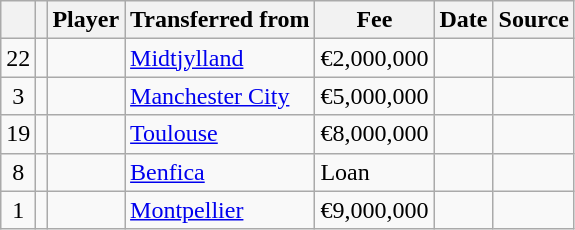<table class="wikitable plainrowheaders sortable">
<tr>
<th></th>
<th></th>
<th scope=col>Player</th>
<th>Transferred from</th>
<th !scope=col; style="width: 65px;">Fee</th>
<th scope=col>Date</th>
<th scope=col>Source</th>
</tr>
<tr>
<td align=center>22</td>
<td align=center></td>
<td></td>
<td> <a href='#'>Midtjylland</a></td>
<td>€2,000,000</td>
<td></td>
<td></td>
</tr>
<tr>
<td align=center>3</td>
<td align=center></td>
<td></td>
<td> <a href='#'>Manchester City</a></td>
<td>€5,000,000</td>
<td></td>
<td></td>
</tr>
<tr>
<td align=center>19</td>
<td align=center></td>
<td></td>
<td> <a href='#'>Toulouse</a></td>
<td>€8,000,000</td>
<td></td>
<td></td>
</tr>
<tr>
<td align=center>8</td>
<td align=center></td>
<td></td>
<td> <a href='#'>Benfica</a></td>
<td>Loan</td>
<td></td>
<td></td>
</tr>
<tr>
<td align=center>1</td>
<td align=center></td>
<td></td>
<td> <a href='#'>Montpellier</a></td>
<td>€9,000,000</td>
<td></td>
<td></td>
</tr>
</table>
